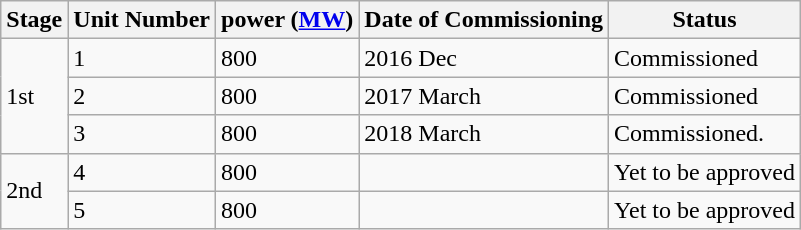<table class="wikitable">
<tr>
<th>Stage</th>
<th>Unit Number</th>
<th>power (<a href='#'>MW</a>)</th>
<th>Date of Commissioning</th>
<th>Status</th>
</tr>
<tr>
<td rowspan = "3">1st</td>
<td>1</td>
<td>800</td>
<td>2016 Dec</td>
<td>Commissioned </td>
</tr>
<tr>
<td>2</td>
<td>800</td>
<td>2017 March</td>
<td>Commissioned </td>
</tr>
<tr>
<td>3</td>
<td>800</td>
<td>2018 March</td>
<td>Commissioned.</td>
</tr>
<tr>
<td rowspan = "2">2nd</td>
<td>4</td>
<td>800</td>
<td></td>
<td>Yet to be approved</td>
</tr>
<tr>
<td>5</td>
<td>800</td>
<td></td>
<td>Yet to be approved</td>
</tr>
</table>
